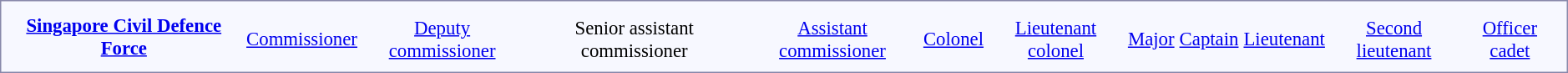<table style="border:1px solid #8888aa; background-color:#f7f8ff; padding:5px; font-size:95%; margin: 0px 12px 12px 0px;">
<tr style="text-align:center;">
<td rowspan=2><strong><a href='#'>Singapore Civil Defence Force</a></strong></td>
<td colspan=4 rowspan=2></td>
<td colspan=2></td>
<td colspan=2></td>
<td colspan=1></td>
<td colspan=1></td>
<td colspan=2></td>
<td colspan=2></td>
<td colspan=2></td>
<td colspan=2></td>
<td colspan=3></td>
<td colspan=3></td>
<td colspan=6></td>
<td colspan=6></td>
</tr>
<tr style="text-align:center;">
<td colspan=2><a href='#'>Commissioner</a></td>
<td colspan=2><a href='#'>Deputy commissioner</a></td>
<td colspan=1>Senior assistant commissioner</td>
<td colspan=1><a href='#'>Assistant commissioner</a></td>
<td colspan=2><a href='#'>Colonel</a></td>
<td colspan=2><a href='#'>Lieutenant colonel</a></td>
<td colspan=2><a href='#'>Major</a></td>
<td colspan=2><a href='#'>Captain</a></td>
<td colspan=3><a href='#'>Lieutenant</a></td>
<td colspan=3><a href='#'>Second lieutenant</a></td>
<td colspan=12><a href='#'>Officer cadet</a></td>
</tr>
</table>
